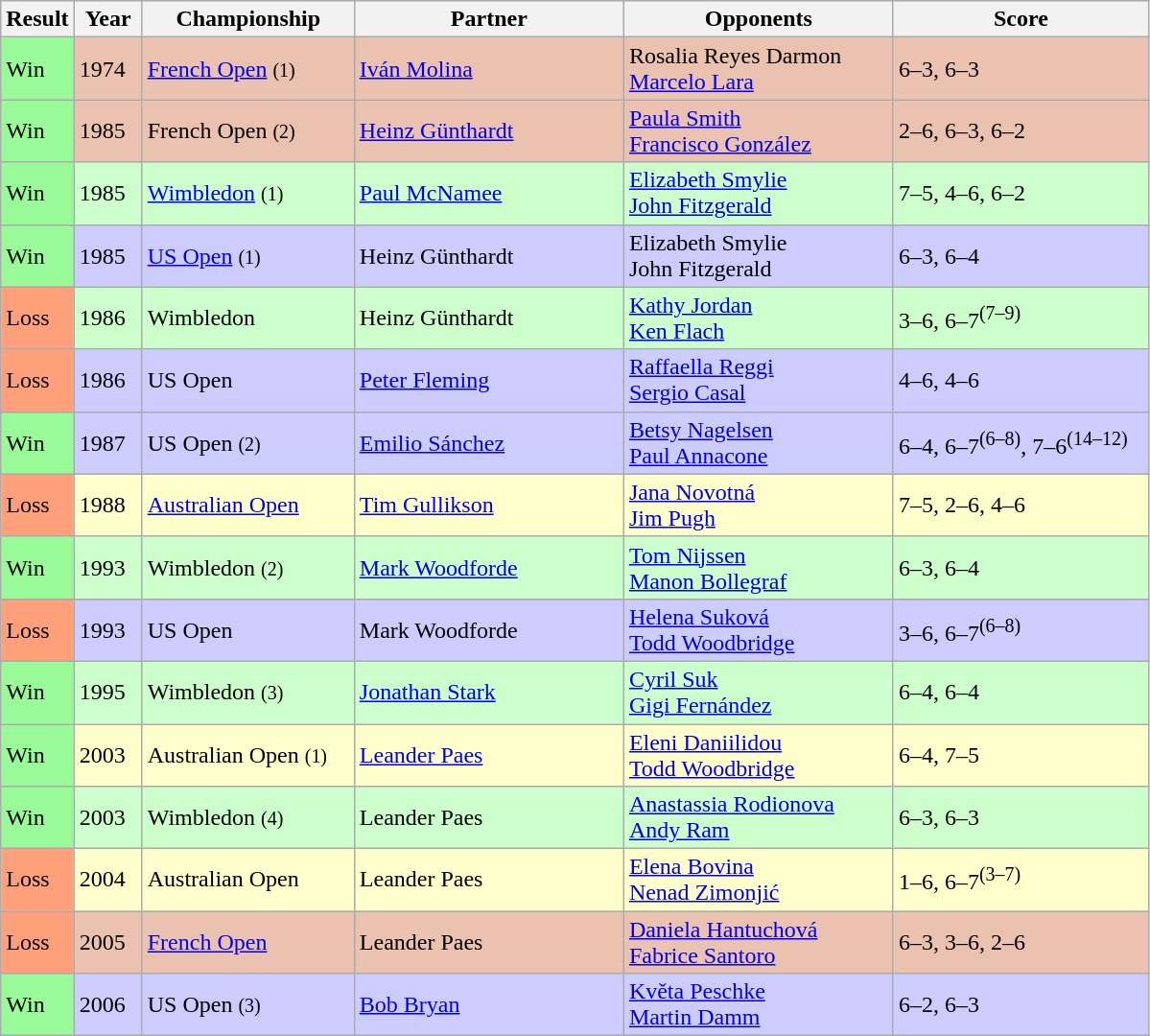<table class="sortable wikitable">
<tr>
<th style="width:40px">Result</th>
<th style="width:40px">Year</th>
<th style="width:140px">Championship</th>
<th style="width:180px">Partner</th>
<th style="width:180px">Opponents</th>
<th style="width:170px"  class="unsortable">Score</th>
</tr>
<tr style="background:#ebc2af;">
<td style="background:#98fb98;">Win</td>
<td>1974</td>
<td><a href='#'>French Open</a> <small>(1)</small></td>
<td> <a href='#'>Iván Molina</a></td>
<td> Rosalia Reyes Darmon<br> <a href='#'>Marcelo Lara</a></td>
<td>6–3, 6–3</td>
</tr>
<tr style="background:#ebc2af;">
<td style="background:#98fb98;">Win</td>
<td>1985</td>
<td>French Open <small>(2)</small></td>
<td> <a href='#'>Heinz Günthardt</a></td>
<td> <a href='#'>Paula Smith</a><br> <a href='#'>Francisco González</a></td>
<td>2–6, 6–3, 6–2</td>
</tr>
<tr style="background:#ccffcc;">
<td style="background:#98fb98;">Win</td>
<td>1985</td>
<td><a href='#'>Wimbledon</a> <small>(1)</small></td>
<td> <a href='#'>Paul McNamee</a></td>
<td> <a href='#'>Elizabeth Smylie</a><br> <a href='#'>John Fitzgerald</a></td>
<td>7–5, 4–6, 6–2</td>
</tr>
<tr style="background:#ccccff;">
<td style="background:#98fb98;">Win</td>
<td>1985</td>
<td><a href='#'>US Open</a> <small>(1)</small></td>
<td> Heinz Günthardt</td>
<td> Elizabeth Smylie<br> John Fitzgerald</td>
<td>6–3, 6–4</td>
</tr>
<tr style="background:#ccffcc;">
<td style="background:#ffa07a;">Loss</td>
<td>1986</td>
<td>Wimbledon</td>
<td> Heinz Günthardt</td>
<td> <a href='#'>Kathy Jordan</a><br> <a href='#'>Ken Flach</a></td>
<td>3–6, 6–7<sup>(7–9)</sup></td>
</tr>
<tr style="background:#ccccff;">
<td style="background:#ffa07a;">Loss</td>
<td>1986</td>
<td>US Open</td>
<td> <a href='#'>Peter Fleming</a></td>
<td> <a href='#'>Raffaella Reggi</a><br> <a href='#'>Sergio Casal</a></td>
<td>4–6, 4–6</td>
</tr>
<tr style="background:#ccccff;">
<td style="background:#98fb98;">Win</td>
<td>1987</td>
<td>US Open <small>(2)</small></td>
<td> <a href='#'>Emilio Sánchez</a></td>
<td> <a href='#'>Betsy Nagelsen</a><br> <a href='#'>Paul Annacone</a></td>
<td>6–4, 6–7<sup>(6–8)</sup>, 7–6<sup>(14–12)</sup></td>
</tr>
<tr style="background:#ffffcc;">
<td style="background:#ffa07a;">Loss</td>
<td>1988</td>
<td><a href='#'>Australian Open</a></td>
<td> <a href='#'>Tim Gullikson</a></td>
<td> <a href='#'>Jana Novotná</a><br> <a href='#'>Jim Pugh</a></td>
<td>7–5, 2–6, 4–6</td>
</tr>
<tr style="background:#ccffcc;">
<td style="background:#98fb98;">Win</td>
<td>1993</td>
<td>Wimbledon <small>(2)</small></td>
<td> <a href='#'>Mark Woodforde</a></td>
<td> <a href='#'>Tom Nijssen</a><br> <a href='#'>Manon Bollegraf</a></td>
<td>6–3, 6–4</td>
</tr>
<tr style="background:#ccccff;">
<td style="background:#ffa07a;">Loss</td>
<td>1993</td>
<td>US Open</td>
<td> Mark Woodforde</td>
<td> <a href='#'>Helena Suková</a><br> <a href='#'>Todd Woodbridge</a></td>
<td>3–6, 6–7<sup>(6–8)</sup></td>
</tr>
<tr style="background:#ccffcc;">
<td style="background:#98fb98;">Win</td>
<td>1995</td>
<td>Wimbledon <small>(3)</small></td>
<td> <a href='#'>Jonathan Stark</a></td>
<td> <a href='#'>Cyril Suk</a><br> <a href='#'>Gigi Fernández</a></td>
<td>6–4, 6–4</td>
</tr>
<tr style="background:#ffffcc;">
<td style="background:#98fb98;">Win</td>
<td>2003</td>
<td>Australian Open <small>(1)</small></td>
<td> <a href='#'>Leander Paes</a></td>
<td> <a href='#'>Eleni Daniilidou</a><br> <a href='#'>Todd Woodbridge</a></td>
<td>6–4, 7–5</td>
</tr>
<tr style="background:#ccffcc;">
<td style="background:#98fb98;">Win</td>
<td>2003</td>
<td>Wimbledon <small>(4)</small></td>
<td> Leander Paes</td>
<td> <a href='#'>Anastassia Rodionova</a><br> <a href='#'>Andy Ram</a></td>
<td>6–3, 6–3</td>
</tr>
<tr style="background:#ffffcc;">
<td style="background:#ffa07a;">Loss</td>
<td>2004</td>
<td>Australian Open</td>
<td> Leander Paes</td>
<td> <a href='#'>Elena Bovina</a><br> <a href='#'>Nenad Zimonjić</a></td>
<td>1–6, 6–7<sup>(3–7)</sup></td>
</tr>
<tr style="background:#ebc2af;">
<td style="background:#ffa07a;">Loss</td>
<td>2005</td>
<td><a href='#'>French Open</a></td>
<td> Leander Paes</td>
<td> <a href='#'>Daniela Hantuchová</a><br> <a href='#'>Fabrice Santoro</a></td>
<td>6–3, 3–6, 2–6</td>
</tr>
<tr style="background:#ccccff;">
<td style="background:#98fb98;">Win</td>
<td>2006</td>
<td>US Open <small>(3)</small></td>
<td> <a href='#'>Bob Bryan</a></td>
<td> <a href='#'>Květa Peschke</a><br> <a href='#'>Martin Damm</a></td>
<td>6–2, 6–3</td>
</tr>
</table>
